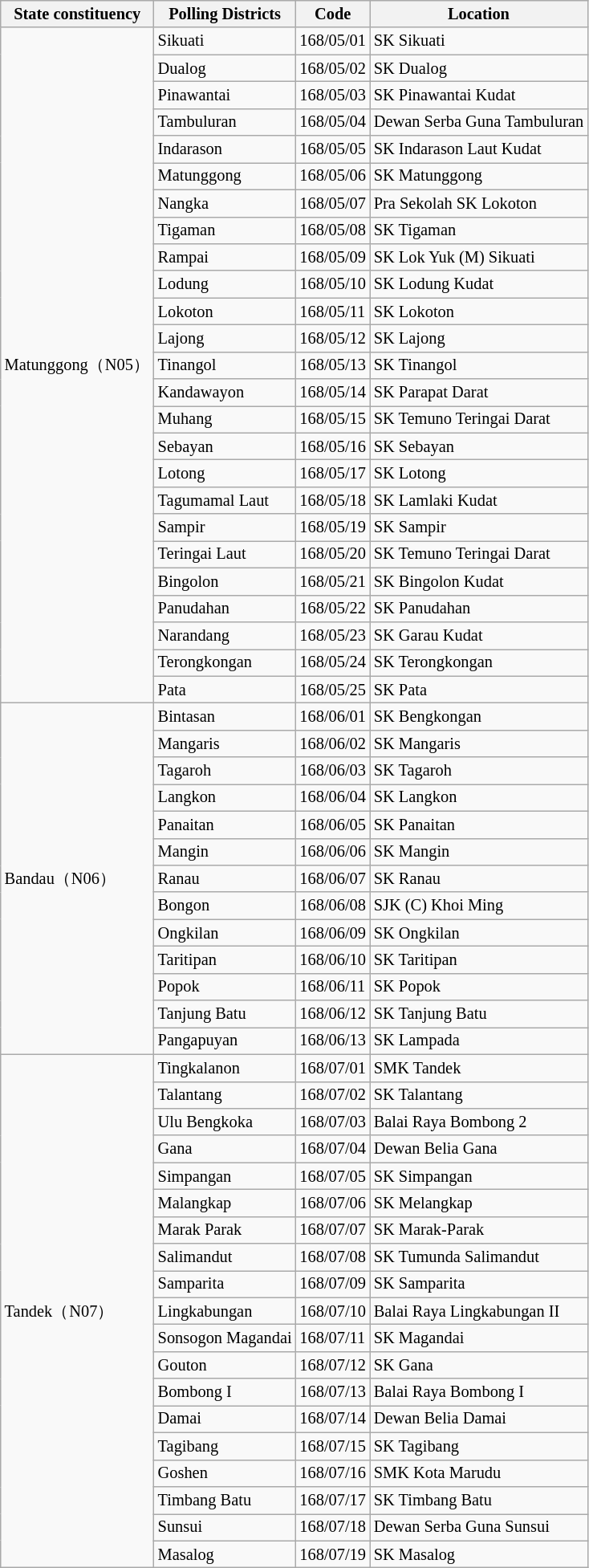<table class="wikitable sortable mw-collapsible" style="white-space:nowrap;font-size:85%">
<tr>
<th>State constituency</th>
<th>Polling Districts</th>
<th>Code</th>
<th>Location</th>
</tr>
<tr>
<td rowspan="25">Matunggong（N05）</td>
<td>Sikuati</td>
<td>168/05/01</td>
<td>SK Sikuati</td>
</tr>
<tr>
<td>Dualog</td>
<td>168/05/02</td>
<td>SK Dualog</td>
</tr>
<tr>
<td>Pinawantai</td>
<td>168/05/03</td>
<td>SK Pinawantai Kudat</td>
</tr>
<tr>
<td>Tambuluran</td>
<td>168/05/04</td>
<td>Dewan Serba Guna Tambuluran</td>
</tr>
<tr>
<td>Indarason</td>
<td>168/05/05</td>
<td>SK Indarason Laut Kudat</td>
</tr>
<tr>
<td>Matunggong</td>
<td>168/05/06</td>
<td>SK Matunggong</td>
</tr>
<tr>
<td>Nangka</td>
<td>168/05/07</td>
<td>Pra Sekolah SK Lokoton</td>
</tr>
<tr>
<td>Tigaman</td>
<td>168/05/08</td>
<td>SK Tigaman</td>
</tr>
<tr>
<td>Rampai</td>
<td>168/05/09</td>
<td>SK Lok Yuk (M) Sikuati</td>
</tr>
<tr>
<td>Lodung</td>
<td>168/05/10</td>
<td>SK Lodung Kudat</td>
</tr>
<tr>
<td>Lokoton</td>
<td>168/05/11</td>
<td>SK Lokoton</td>
</tr>
<tr>
<td>Lajong</td>
<td>168/05/12</td>
<td>SK Lajong</td>
</tr>
<tr>
<td>Tinangol</td>
<td>168/05/13</td>
<td>SK Tinangol</td>
</tr>
<tr>
<td>Kandawayon</td>
<td>168/05/14</td>
<td>SK Parapat Darat</td>
</tr>
<tr>
<td>Muhang</td>
<td>168/05/15</td>
<td>SK Temuno Teringai Darat</td>
</tr>
<tr>
<td>Sebayan</td>
<td>168/05/16</td>
<td>SK Sebayan</td>
</tr>
<tr>
<td>Lotong</td>
<td>168/05/17</td>
<td>SK Lotong</td>
</tr>
<tr>
<td>Tagumamal Laut</td>
<td>168/05/18</td>
<td>SK Lamlaki Kudat</td>
</tr>
<tr>
<td>Sampir</td>
<td>168/05/19</td>
<td>SK Sampir</td>
</tr>
<tr>
<td>Teringai Laut</td>
<td>168/05/20</td>
<td>SK Temuno Teringai Darat</td>
</tr>
<tr>
<td>Bingolon</td>
<td>168/05/21</td>
<td>SK Bingolon Kudat</td>
</tr>
<tr>
<td>Panudahan</td>
<td>168/05/22</td>
<td>SK Panudahan</td>
</tr>
<tr>
<td>Narandang</td>
<td>168/05/23</td>
<td>SK Garau Kudat</td>
</tr>
<tr>
<td>Terongkongan</td>
<td>168/05/24</td>
<td>SK Terongkongan</td>
</tr>
<tr>
<td>Pata</td>
<td>168/05/25</td>
<td>SK Pata</td>
</tr>
<tr>
<td rowspan="13">Bandau（N06）</td>
<td>Bintasan</td>
<td>168/06/01</td>
<td>SK Bengkongan</td>
</tr>
<tr>
<td>Mangaris</td>
<td>168/06/02</td>
<td>SK Mangaris</td>
</tr>
<tr>
<td>Tagaroh</td>
<td>168/06/03</td>
<td>SK Tagaroh</td>
</tr>
<tr>
<td>Langkon</td>
<td>168/06/04</td>
<td>SK Langkon</td>
</tr>
<tr>
<td>Panaitan</td>
<td>168/06/05</td>
<td>SK Panaitan</td>
</tr>
<tr>
<td>Mangin</td>
<td>168/06/06</td>
<td>SK Mangin</td>
</tr>
<tr>
<td>Ranau</td>
<td>168/06/07</td>
<td>SK Ranau</td>
</tr>
<tr>
<td>Bongon</td>
<td>168/06/08</td>
<td>SJK (C) Khoi Ming</td>
</tr>
<tr>
<td>Ongkilan</td>
<td>168/06/09</td>
<td>SK Ongkilan</td>
</tr>
<tr>
<td>Taritipan</td>
<td>168/06/10</td>
<td>SK Taritipan</td>
</tr>
<tr>
<td>Popok</td>
<td>168/06/11</td>
<td>SK Popok</td>
</tr>
<tr>
<td>Tanjung Batu</td>
<td>168/06/12</td>
<td>SK Tanjung Batu</td>
</tr>
<tr>
<td>Pangapuyan</td>
<td>168/06/13</td>
<td>SK Lampada</td>
</tr>
<tr>
<td rowspan="19">Tandek（N07）</td>
<td>Tingkalanon</td>
<td>168/07/01</td>
<td>SMK Tandek</td>
</tr>
<tr>
<td>Talantang</td>
<td>168/07/02</td>
<td>SK Talantang</td>
</tr>
<tr>
<td>Ulu Bengkoka</td>
<td>168/07/03</td>
<td>Balai Raya Bombong 2</td>
</tr>
<tr>
<td>Gana</td>
<td>168/07/04</td>
<td>Dewan Belia Gana</td>
</tr>
<tr>
<td>Simpangan</td>
<td>168/07/05</td>
<td>SK Simpangan</td>
</tr>
<tr>
<td>Malangkap</td>
<td>168/07/06</td>
<td>SK Melangkap</td>
</tr>
<tr>
<td>Marak Parak</td>
<td>168/07/07</td>
<td>SK Marak-Parak</td>
</tr>
<tr>
<td>Salimandut</td>
<td>168/07/08</td>
<td>SK Tumunda Salimandut</td>
</tr>
<tr>
<td>Samparita</td>
<td>168/07/09</td>
<td>SK Samparita</td>
</tr>
<tr>
<td>Lingkabungan</td>
<td>168/07/10</td>
<td>Balai Raya Lingkabungan II</td>
</tr>
<tr>
<td>Sonsogon Magandai</td>
<td>168/07/11</td>
<td>SK Magandai</td>
</tr>
<tr>
<td>Gouton</td>
<td>168/07/12</td>
<td>SK Gana</td>
</tr>
<tr>
<td>Bombong I</td>
<td>168/07/13</td>
<td>Balai Raya Bombong I</td>
</tr>
<tr>
<td>Damai</td>
<td>168/07/14</td>
<td>Dewan Belia Damai</td>
</tr>
<tr>
<td>Tagibang</td>
<td>168/07/15</td>
<td>SK Tagibang</td>
</tr>
<tr>
<td>Goshen</td>
<td>168/07/16</td>
<td>SMK Kota Marudu</td>
</tr>
<tr>
<td>Timbang Batu</td>
<td>168/07/17</td>
<td>SK Timbang Batu</td>
</tr>
<tr>
<td>Sunsui</td>
<td>168/07/18</td>
<td>Dewan Serba Guna Sunsui</td>
</tr>
<tr>
<td>Masalog</td>
<td>168/07/19</td>
<td>SK Masalog</td>
</tr>
</table>
